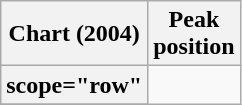<table class="wikitable sortable plainrowheaders">
<tr>
<th scope="col">Chart (2004)</th>
<th scope="col">Peak<br>position</th>
</tr>
<tr>
<th>scope="row"</th>
</tr>
<tr>
</tr>
</table>
